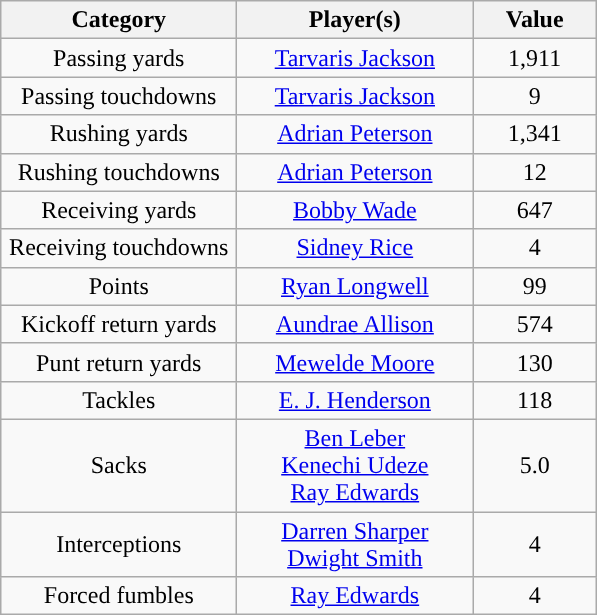<table class="wikitable" style="text-align:center">
<tr>
<th width=150px>Category</th>
<th width=150px>Player(s)</th>
<th width=75px>Value</th>
</tr>
<tr>
<td>Passing yards</td>
<td><a href='#'>Tarvaris Jackson</a></td>
<td>1,911</td>
</tr>
<tr>
<td>Passing touchdowns</td>
<td><a href='#'>Tarvaris Jackson</a></td>
<td>9</td>
</tr>
<tr>
<td>Rushing yards</td>
<td><a href='#'>Adrian Peterson</a></td>
<td>1,341</td>
</tr>
<tr>
<td>Rushing touchdowns</td>
<td><a href='#'>Adrian Peterson</a></td>
<td>12</td>
</tr>
<tr>
<td>Receiving yards</td>
<td><a href='#'>Bobby Wade</a></td>
<td>647</td>
</tr>
<tr>
<td>Receiving touchdowns</td>
<td><a href='#'>Sidney Rice</a></td>
<td>4</td>
</tr>
<tr>
<td>Points</td>
<td><a href='#'>Ryan Longwell</a></td>
<td>99</td>
</tr>
<tr>
<td>Kickoff return yards</td>
<td><a href='#'>Aundrae Allison</a></td>
<td>574</td>
</tr>
<tr>
<td>Punt return yards</td>
<td><a href='#'>Mewelde Moore</a></td>
<td>130</td>
</tr>
<tr>
<td>Tackles</td>
<td><a href='#'>E. J. Henderson</a></td>
<td>118</td>
</tr>
<tr>
<td>Sacks</td>
<td><a href='#'>Ben Leber</a><br><a href='#'>Kenechi Udeze</a><br><a href='#'>Ray Edwards</a></td>
<td>5.0</td>
</tr>
<tr>
<td>Interceptions</td>
<td><a href='#'>Darren Sharper</a><br><a href='#'>Dwight Smith</a></td>
<td>4</td>
</tr>
<tr>
<td>Forced fumbles</td>
<td><a href='#'>Ray Edwards</a></td>
<td>4</td>
</tr>
</table>
